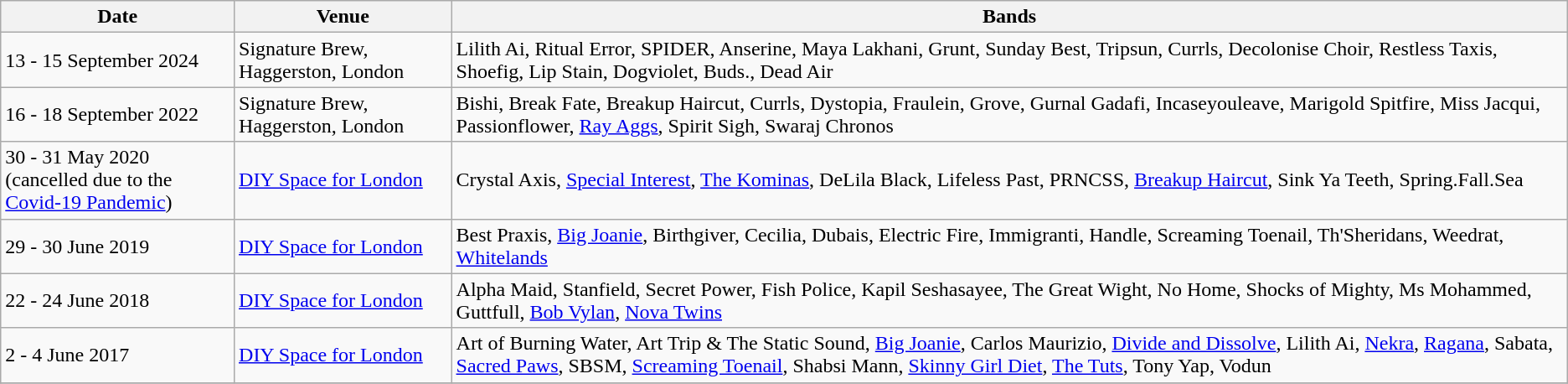<table class="wikitable">
<tr>
<th>Date</th>
<th>Venue</th>
<th>Bands</th>
</tr>
<tr>
<td>13 - 15 September 2024</td>
<td>Signature Brew, Haggerston, London</td>
<td>Lilith Ai, Ritual Error, SPIDER, Anserine, Maya Lakhani, Grunt, Sunday Best, Tripsun, Currls, Decolonise Choir, Restless Taxis, Shoefig, Lip Stain, Dogviolet, Buds., Dead Air</td>
</tr>
<tr>
<td>16 - 18 September 2022</td>
<td>Signature Brew, Haggerston, London</td>
<td>Bishi, Break Fate, Breakup Haircut, Currls, Dystopia, Fraulein, Grove, Gurnal Gadafi, Incaseyouleave, Marigold Spitfire, Miss Jacqui, Passionflower, <a href='#'>Ray Aggs</a>, Spirit Sigh, Swaraj Chronos</td>
</tr>
<tr>
<td>30 - 31 May 2020 <br>(cancelled due to the <a href='#'>Covid-19 Pandemic</a>)</td>
<td><a href='#'>DIY Space for London</a></td>
<td>Crystal Axis, <a href='#'>Special Interest</a>, <a href='#'>The Kominas</a>, DeLila Black, Lifeless Past, PRNCSS, <a href='#'>Breakup Haircut</a>, Sink Ya Teeth, Spring.Fall.Sea</td>
</tr>
<tr>
<td>29 - 30 June 2019</td>
<td><a href='#'>DIY Space for London</a></td>
<td>Best Praxis, <a href='#'>Big Joanie</a>, Birthgiver, Cecilia, Dubais, Electric Fire, Immigranti, Handle, Screaming Toenail, Th'Sheridans, Weedrat, <a href='#'>Whitelands</a></td>
</tr>
<tr>
<td>22 - 24 June 2018</td>
<td><a href='#'>DIY Space for London</a></td>
<td>Alpha Maid, Stanfield, Secret Power, Fish Police, Kapil Seshasayee, The Great Wight, No Home, Shocks of Mighty, Ms Mohammed, Guttfull, <a href='#'>Bob Vylan</a>, <a href='#'>Nova Twins</a></td>
</tr>
<tr>
<td>2 - 4 June 2017</td>
<td><a href='#'>DIY Space for London</a></td>
<td>Art of Burning Water, Art Trip & The Static Sound, <a href='#'>Big Joanie</a>, Carlos Maurizio, <a href='#'>Divide and Dissolve</a>, Lilith Ai, <a href='#'>Nekra</a>, <a href='#'>Ragana</a>, Sabata, <a href='#'>Sacred Paws</a>, SBSM, <a href='#'>Screaming Toenail</a>, Shabsi Mann, <a href='#'>Skinny Girl Diet</a>, <a href='#'>The Tuts</a>, Tony Yap, Vodun</td>
</tr>
<tr>
</tr>
</table>
